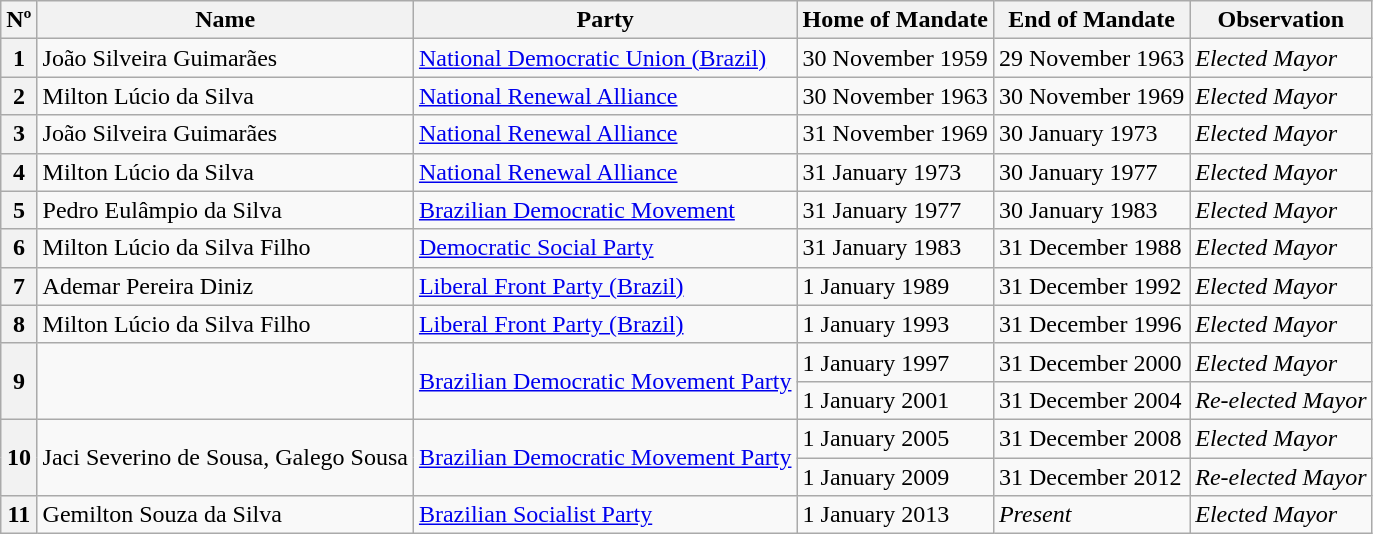<table class="wikitable">
<tr>
<th>Nº</th>
<th>Name</th>
<th>Party</th>
<th>Home of Mandate</th>
<th>End of Mandate</th>
<th>Observation</th>
</tr>
<tr>
<th scope=row>1</th>
<td>João Silveira Guimarães</td>
<td><a href='#'>National Democratic Union (Brazil)</a></td>
<td>30 November 1959</td>
<td>29 November 1963</td>
<td><em>Elected Mayor</em></td>
</tr>
<tr>
<th scope=row>2</th>
<td>Milton Lúcio da Silva</td>
<td><a href='#'>National Renewal Alliance</a></td>
<td>30 November 1963</td>
<td>30 November 1969</td>
<td><em>Elected Mayor</em></td>
</tr>
<tr>
<th scope=row>3</th>
<td>João Silveira Guimarães</td>
<td><a href='#'>National Renewal Alliance</a></td>
<td>31 November 1969</td>
<td>30 January 1973</td>
<td><em>Elected Mayor</em></td>
</tr>
<tr>
<th scope=row>4</th>
<td>Milton Lúcio da Silva</td>
<td><a href='#'>National Renewal Alliance</a></td>
<td>31 January 1973</td>
<td>30 January 1977</td>
<td><em>Elected Mayor</em></td>
</tr>
<tr>
<th scope=row>5</th>
<td>Pedro Eulâmpio da Silva</td>
<td><a href='#'>Brazilian Democratic Movement</a></td>
<td>31 January 1977</td>
<td>30 January 1983</td>
<td><em>Elected Mayor</em></td>
</tr>
<tr>
<th scope=row>6</th>
<td>Milton Lúcio da Silva Filho</td>
<td><a href='#'>Democratic Social Party</a></td>
<td>31 January 1983</td>
<td>31 December 1988</td>
<td><em>Elected Mayor</em></td>
</tr>
<tr>
<th scope=row>7</th>
<td>Ademar Pereira Diniz</td>
<td><a href='#'>Liberal Front Party (Brazil)</a></td>
<td>1 January 1989</td>
<td>31 December 1992</td>
<td><em>Elected Mayor</em></td>
</tr>
<tr>
<th scope=row>8</th>
<td>Milton Lúcio da Silva Filho</td>
<td><a href='#'>Liberal Front Party (Brazil)</a></td>
<td>1 January 1993</td>
<td>31 December 1996</td>
<td><em>Elected Mayor</em></td>
</tr>
<tr>
<th scope=row rowspan=2>9</th>
<td rowspan=2></td>
<td rowspan=2><a href='#'>Brazilian Democratic Movement Party</a></td>
<td>1 January 1997</td>
<td>31 December 2000</td>
<td><em>Elected Mayor</em></td>
</tr>
<tr>
<td>1 January 2001</td>
<td>31 December 2004</td>
<td><em>Re-elected Mayor</em></td>
</tr>
<tr>
<th rowspan=2 scope=row>10</th>
<td rowspan=2>Jaci Severino de Sousa, Galego Sousa</td>
<td rowspan=2><a href='#'>Brazilian Democratic Movement Party</a></td>
<td>1 January 2005</td>
<td>31 December 2008</td>
<td><em>Elected Mayor</em></td>
</tr>
<tr>
<td>1 January 2009</td>
<td>31 December 2012</td>
<td><em>Re-elected Mayor</em></td>
</tr>
<tr>
<th scope=row>11</th>
<td>Gemilton Souza da Silva </td>
<td><a href='#'>Brazilian Socialist Party</a></td>
<td>1 January 2013</td>
<td><em>Present</em></td>
<td><em>Elected Mayor</em></td>
</tr>
</table>
